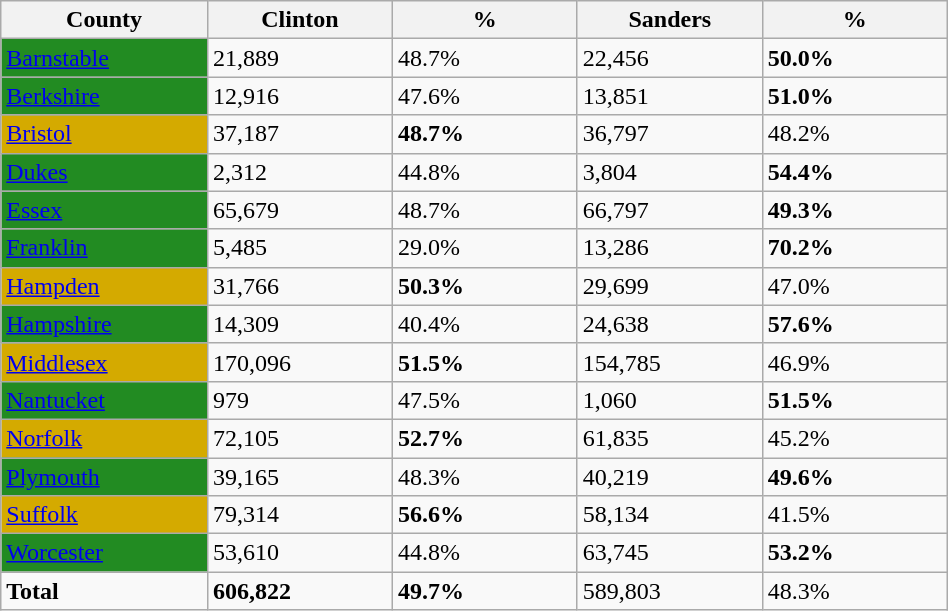<table width="50%" class="wikitable sortable">
<tr>
<th width="10%">County</th>
<th width="10%">Clinton</th>
<th width="10%">%</th>
<th width="10%">Sanders</th>
<th width="10%">%</th>
</tr>
<tr>
<td style="background:#228B22;"><a href='#'>Barnstable</a></td>
<td>21,889</td>
<td>48.7%</td>
<td>22,456</td>
<td><strong>50.0%</strong></td>
</tr>
<tr>
<td style="background:#228B22;"><a href='#'>Berkshire</a></td>
<td>12,916</td>
<td>47.6%</td>
<td>13,851</td>
<td><strong>51.0%</strong></td>
</tr>
<tr>
<td style="background:#D4AA00;"><a href='#'>Bristol</a></td>
<td>37,187</td>
<td><strong>48.7%</strong></td>
<td>36,797</td>
<td>48.2%</td>
</tr>
<tr>
<td style="background:#228B22;"><a href='#'>Dukes</a></td>
<td>2,312</td>
<td>44.8%</td>
<td>3,804</td>
<td><strong>54.4%</strong></td>
</tr>
<tr>
<td style="background:#228B22;"><a href='#'>Essex</a></td>
<td>65,679</td>
<td>48.7%</td>
<td>66,797</td>
<td><strong>49.3%</strong></td>
</tr>
<tr>
<td style="background:#228B22;"><a href='#'>Franklin</a></td>
<td>5,485</td>
<td>29.0%</td>
<td>13,286</td>
<td><strong>70.2%</strong></td>
</tr>
<tr>
<td style="background:#D4AA00;"><a href='#'>Hampden</a></td>
<td>31,766</td>
<td><strong>50.3%</strong></td>
<td>29,699</td>
<td>47.0%</td>
</tr>
<tr>
<td style="background:#228B22;"><a href='#'>Hampshire</a></td>
<td>14,309</td>
<td>40.4%</td>
<td>24,638</td>
<td><strong>57.6%</strong></td>
</tr>
<tr>
<td style="background:#D4AA00;"><a href='#'>Middlesex</a></td>
<td>170,096</td>
<td><strong>51.5%</strong></td>
<td>154,785</td>
<td>46.9%</td>
</tr>
<tr>
<td style="background:#228B22;"><a href='#'>Nantucket</a></td>
<td>979</td>
<td>47.5%</td>
<td>1,060</td>
<td><strong>51.5%</strong></td>
</tr>
<tr>
<td style="background:#D4AA00;"><a href='#'>Norfolk</a></td>
<td>72,105</td>
<td><strong>52.7%</strong></td>
<td>61,835</td>
<td>45.2%</td>
</tr>
<tr>
<td style="background:#228B22;"><a href='#'>Plymouth</a></td>
<td>39,165</td>
<td>48.3%</td>
<td>40,219</td>
<td><strong>49.6%</strong></td>
</tr>
<tr>
<td style="background:#D4AA00;"><a href='#'>Suffolk</a></td>
<td>79,314</td>
<td><strong>56.6%</strong></td>
<td>58,134</td>
<td>41.5%</td>
</tr>
<tr>
<td style="background:#228B22;"><a href='#'>Worcester</a></td>
<td>53,610</td>
<td>44.8%</td>
<td>63,745</td>
<td><strong>53.2%</strong></td>
</tr>
<tr>
<td><strong>Total</strong></td>
<td><strong>606,822</strong></td>
<td><strong>49.7%</strong></td>
<td>589,803</td>
<td>48.3%</td>
</tr>
</table>
